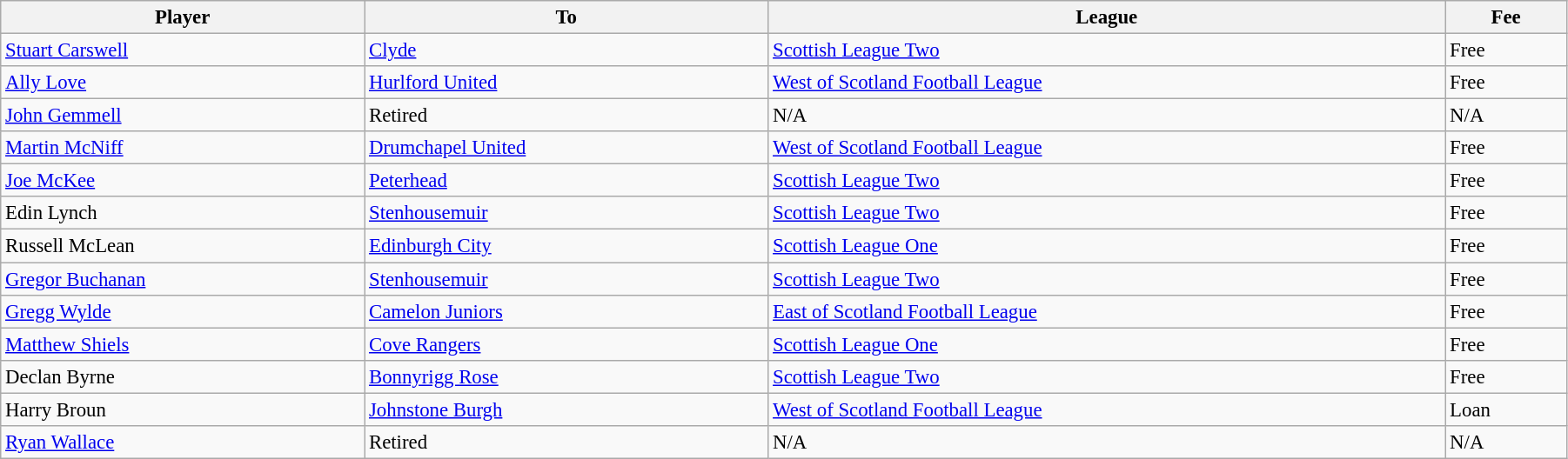<table class="wikitable" style="text-align:center; font-size:95%;width:95%; text-align:left">
<tr>
<th>Player</th>
<th>To</th>
<th>League</th>
<th>Fee</th>
</tr>
<tr>
<td><a href='#'>Stuart Carswell</a></td>
<td><a href='#'>Clyde</a></td>
<td><a href='#'>Scottish League Two</a></td>
<td>Free</td>
</tr>
<tr>
<td><a href='#'>Ally Love</a></td>
<td><a href='#'>Hurlford United</a></td>
<td><a href='#'>West of Scotland Football League</a></td>
<td>Free</td>
</tr>
<tr>
<td><a href='#'>John Gemmell</a></td>
<td>Retired</td>
<td>N/A</td>
<td>N/A</td>
</tr>
<tr>
<td><a href='#'>Martin McNiff</a></td>
<td><a href='#'>Drumchapel United</a></td>
<td><a href='#'>West of Scotland Football League</a></td>
<td>Free</td>
</tr>
<tr>
<td><a href='#'>Joe McKee</a></td>
<td><a href='#'>Peterhead</a></td>
<td><a href='#'>Scottish League Two</a></td>
<td>Free</td>
</tr>
<tr>
<td>Edin Lynch</td>
<td><a href='#'>Stenhousemuir</a></td>
<td><a href='#'>Scottish League Two</a></td>
<td>Free</td>
</tr>
<tr>
<td>Russell McLean</td>
<td><a href='#'>Edinburgh City</a></td>
<td><a href='#'>Scottish League One</a></td>
<td>Free</td>
</tr>
<tr>
<td><a href='#'>Gregor Buchanan</a></td>
<td><a href='#'>Stenhousemuir</a></td>
<td><a href='#'>Scottish League Two</a></td>
<td>Free</td>
</tr>
<tr>
<td><a href='#'>Gregg Wylde</a></td>
<td><a href='#'>Camelon Juniors</a></td>
<td><a href='#'>East of Scotland Football League</a></td>
<td>Free</td>
</tr>
<tr>
<td><a href='#'>Matthew Shiels</a></td>
<td><a href='#'>Cove Rangers</a></td>
<td><a href='#'>Scottish League One</a></td>
<td>Free</td>
</tr>
<tr>
<td>Declan Byrne</td>
<td><a href='#'>Bonnyrigg Rose</a></td>
<td><a href='#'>Scottish League Two</a></td>
<td>Free</td>
</tr>
<tr>
<td>Harry Broun</td>
<td><a href='#'>Johnstone Burgh</a></td>
<td><a href='#'>West of Scotland Football League</a></td>
<td>Loan</td>
</tr>
<tr>
<td><a href='#'>Ryan Wallace</a></td>
<td>Retired</td>
<td>N/A</td>
<td>N/A</td>
</tr>
</table>
